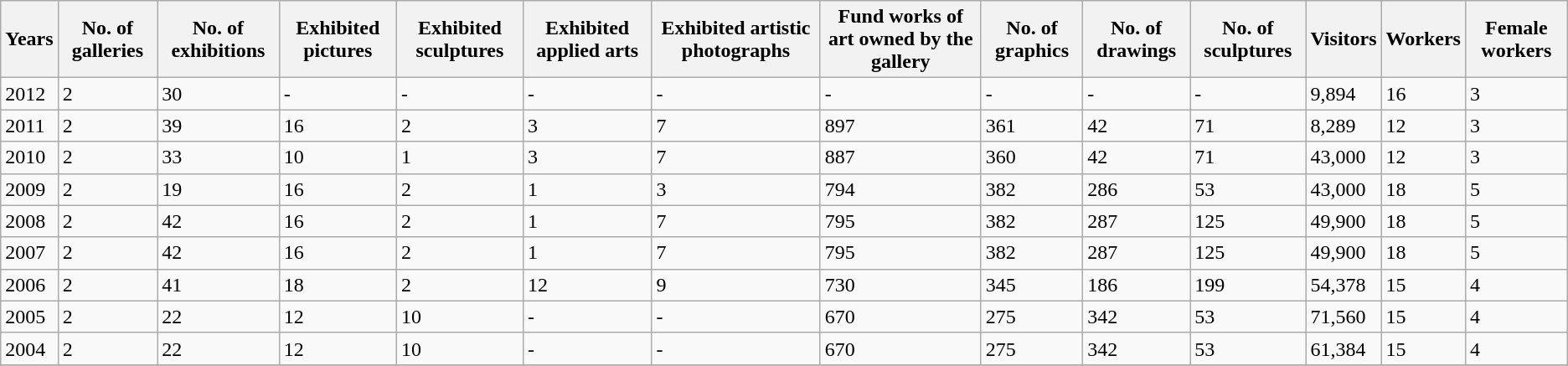<table class="wikitable sortable">
<tr>
<th>Years</th>
<th>No. of galleries </th>
<th>No. of exhibitions</th>
<th>Exhibited pictures</th>
<th>Exhibited sculptures</th>
<th>Exhibited applied arts</th>
<th>Exhibited artistic photographs</th>
<th>Fund works of art owned by the gallery</th>
<th>No. of graphics</th>
<th>No. of drawings</th>
<th>No. of sculptures</th>
<th>Visitors</th>
<th>Workers</th>
<th>Female workers</th>
</tr>
<tr>
<td>2012</td>
<td>2</td>
<td>30</td>
<td>-</td>
<td>-</td>
<td>-</td>
<td>-</td>
<td>-</td>
<td>-</td>
<td>-</td>
<td>-</td>
<td>9,894</td>
<td>16</td>
<td>3</td>
</tr>
<tr>
<td>2011</td>
<td>2</td>
<td>39</td>
<td>16</td>
<td>2</td>
<td>3</td>
<td>7</td>
<td>897</td>
<td>361</td>
<td>42</td>
<td>71</td>
<td>8,289</td>
<td>12</td>
<td>3</td>
</tr>
<tr>
<td>2010</td>
<td>2</td>
<td>33</td>
<td>10</td>
<td>1</td>
<td>3</td>
<td>7</td>
<td>887</td>
<td>360</td>
<td>42</td>
<td>71</td>
<td>43,000</td>
<td>12</td>
<td>3</td>
</tr>
<tr>
<td>2009</td>
<td>2</td>
<td>19</td>
<td>16</td>
<td>2</td>
<td>1</td>
<td>3</td>
<td>794</td>
<td>382</td>
<td>286</td>
<td>53</td>
<td>43,000</td>
<td>18</td>
<td>5</td>
</tr>
<tr>
<td>2008</td>
<td>2</td>
<td>42</td>
<td>16</td>
<td>2</td>
<td>1</td>
<td>7</td>
<td>795</td>
<td>382</td>
<td>287</td>
<td>125</td>
<td>49,900</td>
<td>18</td>
<td>5</td>
</tr>
<tr>
<td>2007</td>
<td>2</td>
<td>42</td>
<td>16</td>
<td>2</td>
<td>1</td>
<td>7</td>
<td>795</td>
<td>382</td>
<td>287</td>
<td>125</td>
<td>49,900</td>
<td>18</td>
<td>5</td>
</tr>
<tr>
<td>2006</td>
<td>2</td>
<td>41</td>
<td>18</td>
<td>2</td>
<td>12</td>
<td>9</td>
<td>730</td>
<td>345</td>
<td>186</td>
<td>199</td>
<td>54,378</td>
<td>15</td>
<td>4</td>
</tr>
<tr>
<td>2005</td>
<td>2</td>
<td>22</td>
<td>12</td>
<td>10</td>
<td>-</td>
<td>-</td>
<td>670</td>
<td>275</td>
<td>342</td>
<td>53</td>
<td>71,560</td>
<td>15</td>
<td>4</td>
</tr>
<tr>
<td>2004</td>
<td>2</td>
<td>22</td>
<td>12</td>
<td>10</td>
<td>-</td>
<td>-</td>
<td>670</td>
<td>275</td>
<td>342</td>
<td>53</td>
<td>61,384</td>
<td>15</td>
<td>4</td>
</tr>
<tr>
</tr>
</table>
